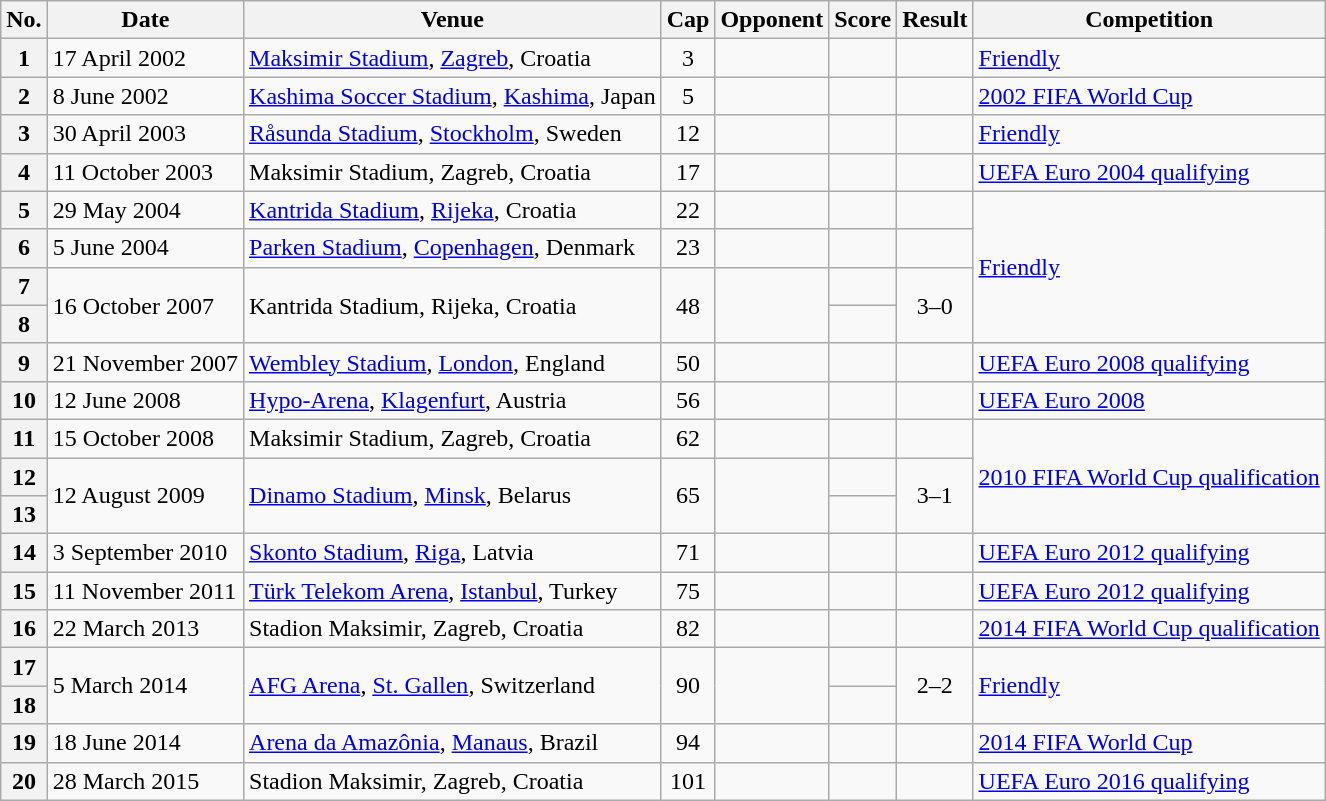<table class="wikitable">
<tr>
<th>No.</th>
<th>Date</th>
<th>Venue</th>
<th>Cap</th>
<th>Opponent</th>
<th>Score</th>
<th>Result</th>
<th>Competition</th>
</tr>
<tr>
<th>1</th>
<td>17 April 2002</td>
<td><a href='#'>Maksimir Stadium</a>, <a href='#'>Zagreb</a>, Croatia</td>
<td align=center>3</td>
<td></td>
<td></td>
<td></td>
<td><a href='#'>Friendly</a></td>
</tr>
<tr>
<th>2</th>
<td>8 June 2002</td>
<td><a href='#'>Kashima Soccer Stadium</a>, <a href='#'>Kashima</a>, Japan</td>
<td align=center>5</td>
<td></td>
<td></td>
<td></td>
<td><a href='#'>2002 FIFA World Cup</a></td>
</tr>
<tr>
<th>3</th>
<td>30 April 2003</td>
<td><a href='#'>Råsunda Stadium</a>, <a href='#'>Stockholm</a>, Sweden</td>
<td align=center>12</td>
<td></td>
<td></td>
<td></td>
<td><a href='#'>Friendly</a></td>
</tr>
<tr>
<th>4</th>
<td>11 October 2003</td>
<td>Maksimir Stadium, Zagreb, Croatia</td>
<td align=center>17</td>
<td></td>
<td></td>
<td></td>
<td><a href='#'>UEFA Euro 2004 qualifying</a></td>
</tr>
<tr>
<th>5</th>
<td>29 May 2004</td>
<td><a href='#'>Kantrida Stadium</a>, <a href='#'>Rijeka</a>, Croatia</td>
<td align=center>22</td>
<td></td>
<td></td>
<td></td>
<td rowspan="4"><a href='#'>Friendly</a></td>
</tr>
<tr>
<th>6</th>
<td>5 June 2004</td>
<td><a href='#'>Parken Stadium</a>, <a href='#'>Copenhagen</a>, Denmark</td>
<td align=center>23</td>
<td></td>
<td></td>
<td></td>
</tr>
<tr>
<th>7</th>
<td rowspan="2">16 October 2007</td>
<td rowspan="2">Kantrida Stadium, Rijeka, Croatia</td>
<td align=center rowspan="2">48</td>
<td rowspan="2"></td>
<td></td>
<td rowspan="2" style="text-align:center;">3–0</td>
</tr>
<tr>
<th>8</th>
<td></td>
</tr>
<tr>
<th>9</th>
<td>21 November 2007</td>
<td><a href='#'>Wembley Stadium</a>, <a href='#'>London</a>, England</td>
<td align=center>50</td>
<td></td>
<td></td>
<td></td>
<td><a href='#'>UEFA Euro 2008 qualifying</a></td>
</tr>
<tr>
<th>10</th>
<td>12 June 2008</td>
<td><a href='#'>Hypo-Arena</a>, <a href='#'>Klagenfurt</a>, Austria</td>
<td align=center>56</td>
<td></td>
<td></td>
<td></td>
<td><a href='#'>UEFA Euro 2008</a></td>
</tr>
<tr>
<th>11</th>
<td>15 October 2008</td>
<td>Maksimir Stadium, Zagreb, Croatia</td>
<td align=center>62</td>
<td></td>
<td></td>
<td></td>
<td rowspan="3"><a href='#'>2010 FIFA World Cup qualification</a></td>
</tr>
<tr>
<th>12</th>
<td rowspan="2">12 August 2009</td>
<td rowspan="2"><a href='#'>Dinamo Stadium</a>, <a href='#'>Minsk</a>, Belarus</td>
<td align=center rowspan="2">65</td>
<td rowspan="2"></td>
<td></td>
<td rowspan="2" style="text-align:center;">3–1</td>
</tr>
<tr>
<th>13</th>
<td></td>
</tr>
<tr>
<th>14</th>
<td>3 September 2010</td>
<td><a href='#'>Skonto Stadium</a>, <a href='#'>Riga</a>, Latvia</td>
<td align=center>71</td>
<td></td>
<td></td>
<td></td>
<td><a href='#'>UEFA Euro 2012 qualifying</a></td>
</tr>
<tr>
<th>15</th>
<td>11 November 2011</td>
<td><a href='#'>Türk Telekom Arena</a>, <a href='#'>Istanbul</a>, Turkey</td>
<td align=center>75</td>
<td></td>
<td></td>
<td></td>
<td><a href='#'>UEFA Euro 2012 qualifying</a></td>
</tr>
<tr>
<th>16</th>
<td>22 March 2013</td>
<td>Stadion Maksimir, Zagreb, Croatia</td>
<td align=center>82</td>
<td></td>
<td></td>
<td></td>
<td><a href='#'>2014 FIFA World Cup qualification</a></td>
</tr>
<tr>
<th>17</th>
<td rowspan="2">5 March 2014</td>
<td rowspan="2"><a href='#'>AFG Arena</a>, <a href='#'>St. Gallen</a>, Switzerland</td>
<td align=center rowspan="2">90</td>
<td rowspan="2"></td>
<td></td>
<td rowspan="2" style="text-align:center;">2–2</td>
<td rowspan="2"><a href='#'>Friendly</a></td>
</tr>
<tr>
<th>18</th>
<td></td>
</tr>
<tr>
<th>19</th>
<td>18 June 2014</td>
<td><a href='#'>Arena da Amazônia</a>, <a href='#'>Manaus</a>, Brazil</td>
<td align=center>94</td>
<td></td>
<td></td>
<td></td>
<td><a href='#'>2014 FIFA World Cup</a></td>
</tr>
<tr>
<th>20</th>
<td>28 March 2015</td>
<td>Stadion Maksimir, Zagreb, Croatia</td>
<td align=center>101</td>
<td></td>
<td></td>
<td></td>
<td><a href='#'>UEFA Euro 2016 qualifying</a></td>
</tr>
</table>
